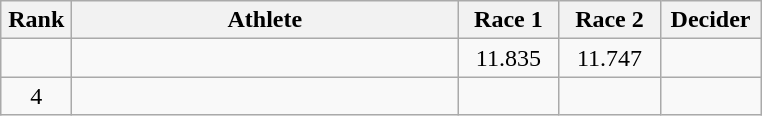<table class=wikitable style="text-align:center">
<tr>
<th width=40>Rank</th>
<th width=250>Athlete</th>
<th width=60>Race 1</th>
<th width=60>Race 2</th>
<th width=60>Decider</th>
</tr>
<tr>
<td></td>
<td align=left></td>
<td>11.835</td>
<td>11.747</td>
<td></td>
</tr>
<tr>
<td>4</td>
<td align=left></td>
<td></td>
<td></td>
<td></td>
</tr>
</table>
